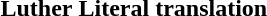<table>
<tr>
<th>Luther</th>
<th>Literal translation</th>
</tr>
<tr>
<td></td>
<td></td>
</tr>
</table>
